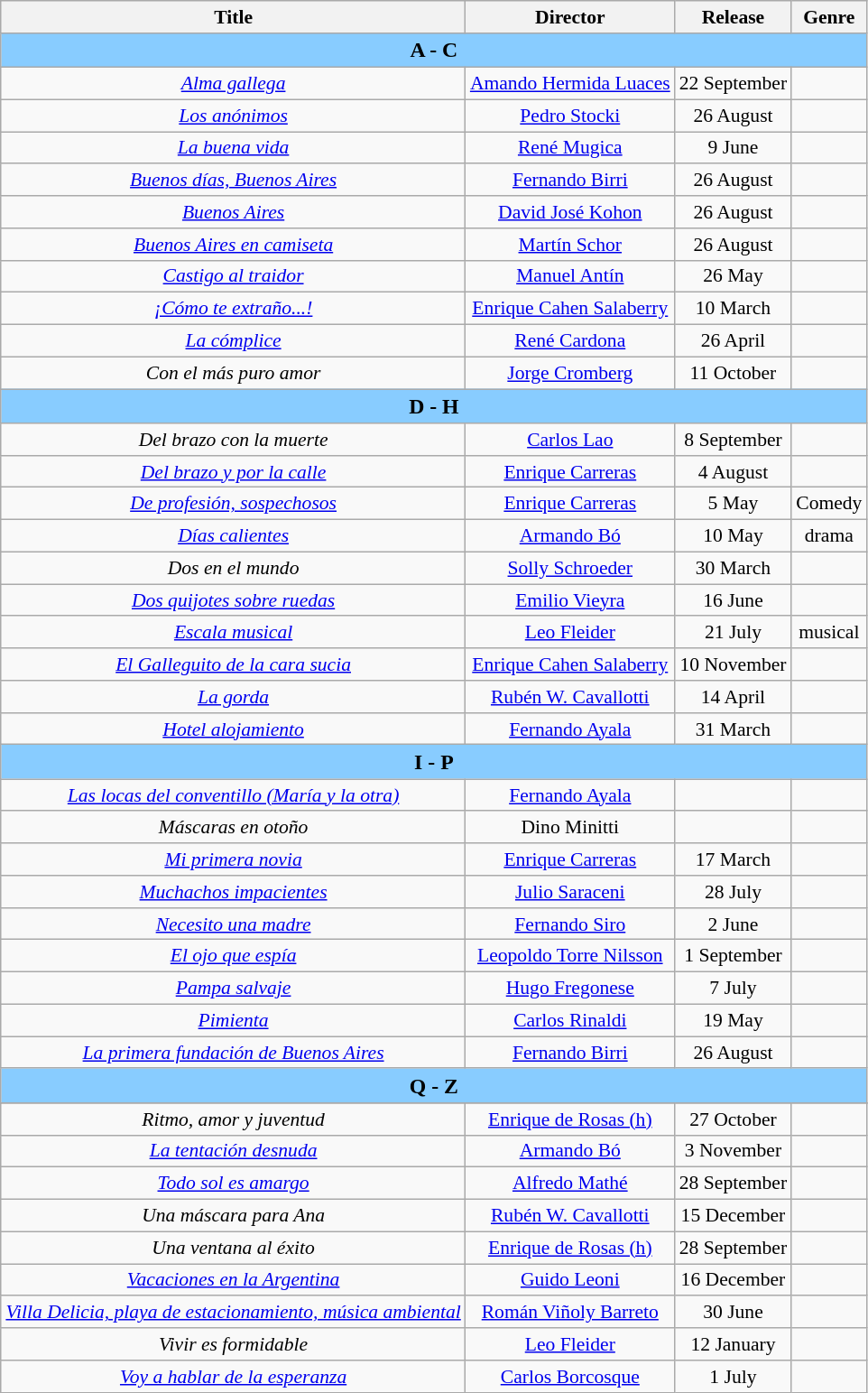<table class="wikitable" style="margin:1em 0 1em 1em; text-align: center; font-size: 90%;">
<tr>
<th scope="col">Title</th>
<th scope="col">Director</th>
<th scope="col">Release</th>
<th scope="col">Genre</th>
</tr>
<tr>
<th colspan="4" style="background-color:#88ccff; font-size:110%;"><strong>A  -  C</strong></th>
</tr>
<tr>
<td><em><a href='#'>Alma gallega</a></em></td>
<td><a href='#'>Amando Hermida Luaces</a></td>
<td>22 September</td>
<td></td>
</tr>
<tr>
<td><em><a href='#'>Los anónimos</a></em></td>
<td><a href='#'>Pedro Stocki</a></td>
<td>26 August</td>
<td></td>
</tr>
<tr>
<td><em><a href='#'>La buena vida</a></em></td>
<td><a href='#'>René Mugica</a></td>
<td>9 June</td>
<td></td>
</tr>
<tr>
<td><em><a href='#'>Buenos días, Buenos Aires</a></em></td>
<td><a href='#'>Fernando Birri</a></td>
<td>26 August</td>
<td></td>
</tr>
<tr>
<td><em> <a href='#'>Buenos Aires</a></em></td>
<td><a href='#'>David José Kohon</a></td>
<td>26 August</td>
<td></td>
</tr>
<tr>
<td><em><a href='#'>Buenos Aires en camiseta</a></em></td>
<td><a href='#'>Martín Schor</a></td>
<td>26 August</td>
<td></td>
</tr>
<tr>
<td><em><a href='#'>Castigo al traidor</a></em></td>
<td><a href='#'>Manuel Antín</a></td>
<td>26 May</td>
<td></td>
</tr>
<tr>
<td><em><a href='#'>¡Cómo te extraño...!</a></em></td>
<td><a href='#'>Enrique Cahen Salaberry</a></td>
<td>10 March</td>
<td></td>
</tr>
<tr>
<td><em><a href='#'>La cómplice</a></em></td>
<td><a href='#'>René Cardona</a></td>
<td>26 April</td>
<td></td>
</tr>
<tr>
<td><em>Con el más puro amor</em></td>
<td><a href='#'>Jorge Cromberg</a></td>
<td>11 October</td>
<td></td>
</tr>
<tr>
<th colspan="4" style="background-color:#88ccff; font-size:110%;"><strong>D  -  H</strong></th>
</tr>
<tr>
<td><em>Del brazo con la muerte</em></td>
<td><a href='#'>Carlos Lao</a></td>
<td>8 September</td>
<td></td>
</tr>
<tr>
<td><em><a href='#'>Del brazo y por la calle</a></em></td>
<td><a href='#'>Enrique Carreras</a></td>
<td>4 August</td>
<td></td>
</tr>
<tr>
<td><em><a href='#'>De profesión, sospechosos</a></em></td>
<td><a href='#'>Enrique Carreras</a></td>
<td>5 May</td>
<td>Comedy</td>
</tr>
<tr>
<td><em><a href='#'>Días calientes</a></em></td>
<td><a href='#'>Armando Bó</a></td>
<td>10 May</td>
<td>drama</td>
</tr>
<tr>
<td><em>Dos en el mundo</em></td>
<td><a href='#'>Solly Schroeder</a></td>
<td>30 March</td>
<td></td>
</tr>
<tr>
<td><em><a href='#'>Dos quijotes sobre ruedas</a></em></td>
<td><a href='#'>Emilio Vieyra</a></td>
<td>16 June</td>
<td></td>
</tr>
<tr>
<td><em><a href='#'>Escala musical</a></em></td>
<td><a href='#'>Leo Fleider</a></td>
<td>21 July</td>
<td>musical</td>
</tr>
<tr>
<td><em><a href='#'>El Galleguito de la cara sucia</a></em></td>
<td><a href='#'>Enrique Cahen Salaberry</a></td>
<td>10 November</td>
<td></td>
</tr>
<tr>
<td><em><a href='#'>La gorda</a></em></td>
<td><a href='#'>Rubén W. Cavallotti</a></td>
<td>14 April</td>
<td></td>
</tr>
<tr>
<td><em><a href='#'>Hotel alojamiento</a></em></td>
<td><a href='#'>Fernando Ayala</a></td>
<td>31 March</td>
<td></td>
</tr>
<tr>
<th colspan="4" style="background-color:#88ccff; font-size:110%;"><strong>I  -  P</strong></th>
</tr>
<tr>
<td><em><a href='#'>Las locas del conventillo (María y la otra)</a></em></td>
<td><a href='#'>Fernando Ayala</a></td>
<td 21 September></td>
</tr>
<tr>
<td><em>Máscaras en otoño</em></td>
<td>Dino Minitti</td>
<td></td>
<td></td>
</tr>
<tr>
<td><em><a href='#'>Mi primera novia</a></em></td>
<td><a href='#'>Enrique Carreras</a></td>
<td>17 March</td>
<td></td>
</tr>
<tr>
<td><em><a href='#'>Muchachos impacientes</a></em></td>
<td><a href='#'>Julio Saraceni</a></td>
<td>28 July</td>
<td></td>
</tr>
<tr>
<td><em><a href='#'>Necesito una madre</a></em></td>
<td><a href='#'>Fernando Siro</a></td>
<td>2 June</td>
<td></td>
</tr>
<tr>
<td><em><a href='#'>El ojo que espía</a></em></td>
<td><a href='#'>Leopoldo Torre Nilsson</a></td>
<td>1 September</td>
<td></td>
</tr>
<tr>
<td><em><a href='#'>Pampa salvaje</a></em></td>
<td><a href='#'>Hugo Fregonese</a></td>
<td>7 July</td>
<td></td>
</tr>
<tr>
<td><em><a href='#'>Pimienta</a></em></td>
<td><a href='#'>Carlos Rinaldi</a></td>
<td>19 May</td>
<td></td>
</tr>
<tr>
<td><em><a href='#'>La primera fundación de Buenos Aires</a></em></td>
<td><a href='#'>Fernando Birri</a></td>
<td>26 August</td>
<td></td>
</tr>
<tr>
<th colspan="4" style="background-color:#88ccff; font-size:110%;"><strong>Q  -  Z</strong></th>
</tr>
<tr>
</tr>
<tr>
</tr>
<tr>
<td><em>Ritmo, amor y juventud</em></td>
<td><a href='#'>Enrique de Rosas (h)</a></td>
<td>27 October</td>
<td></td>
</tr>
<tr>
<td><em><a href='#'>La tentación desnuda</a></em></td>
<td><a href='#'>Armando Bó</a></td>
<td>3 November</td>
<td></td>
</tr>
<tr>
<td><em><a href='#'>Todo sol es amargo</a></em></td>
<td><a href='#'>Alfredo Mathé</a></td>
<td>28 September</td>
<td></td>
</tr>
<tr>
<td><em>Una máscara para Ana</em></td>
<td><a href='#'>Rubén W. Cavallotti</a></td>
<td>15 December</td>
<td></td>
</tr>
<tr>
<td><em>Una ventana al éxito</em></td>
<td><a href='#'>Enrique de Rosas (h)</a></td>
<td>28 September</td>
<td></td>
</tr>
<tr>
<td><em><a href='#'>Vacaciones en la Argentina</a></em></td>
<td><a href='#'>Guido Leoni</a></td>
<td>16 December</td>
<td></td>
</tr>
<tr>
<td><em><a href='#'>Villa Delicia, playa de estacionamiento, música ambiental</a></em></td>
<td><a href='#'>Román Viñoly Barreto</a></td>
<td>30 June</td>
<td></td>
</tr>
<tr>
<td><em>Vivir es formidable</em></td>
<td><a href='#'>Leo Fleider</a></td>
<td>12 January</td>
<td></td>
</tr>
<tr>
<td><em><a href='#'>Voy a hablar de la esperanza</a></em></td>
<td><a href='#'>Carlos Borcosque</a></td>
<td>1 July</td>
<td></td>
</tr>
</table>
